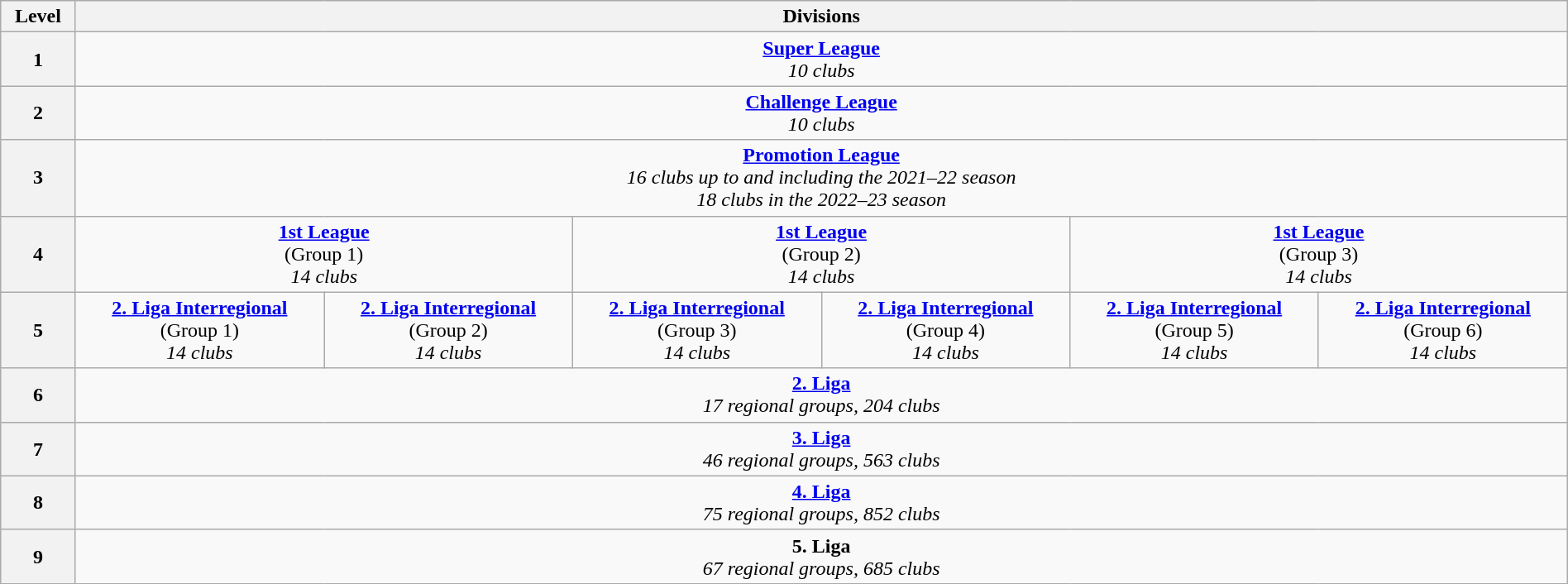<table class="wikitable" style="text-align:center" width="100%">
<tr>
<th>Level</th>
<th colspan="6">Divisions</th>
</tr>
<tr>
<th>1</th>
<td colspan="6" align="center"><strong><a href='#'>Super League</a></strong> <br> <em>10 clubs</em></td>
</tr>
<tr>
<th>2</th>
<td colspan="6" align="center"><strong><a href='#'>Challenge League</a></strong> <br> <em>10 clubs</em></td>
</tr>
<tr>
<th>3</th>
<td colspan="6" align="center"><strong><a href='#'>Promotion League</a></strong> <br> <em>16 clubs up to and including the 2021–22 season<br>18 clubs in the 2022–23 season</em></td>
</tr>
<tr>
<th>4</th>
<td colspan="2" align="center"><strong><a href='#'>1st League</a></strong> <br> (Group 1) <br> <em>14 clubs</em></td>
<td colspan="2" align="center"><strong><a href='#'>1st League</a></strong> <br> (Group 2) <br> <em>14 clubs</em></td>
<td colspan="2" align="center"><strong><a href='#'>1st League</a></strong> <br> (Group 3) <br> <em>14 clubs</em></td>
</tr>
<tr>
<th>5</th>
<td align="center"><strong><a href='#'>2. Liga Interregional</a></strong> <br> (Group 1) <br> <em>14 clubs</em></td>
<td align="center"><strong><a href='#'>2. Liga Interregional</a></strong> <br> (Group 2) <br> <em>14 clubs</em></td>
<td align="center"><strong><a href='#'>2. Liga Interregional</a></strong> <br> (Group 3) <br> <em>14 clubs</em></td>
<td align="center"><strong><a href='#'>2. Liga Interregional</a></strong> <br> (Group 4) <br> <em>14 clubs</em></td>
<td align="center"><strong><a href='#'>2. Liga Interregional</a></strong> <br> (Group 5) <br> <em>14 clubs</em></td>
<td align="center"><strong><a href='#'>2. Liga Interregional</a></strong> <br> (Group 6) <br> <em>14 clubs</em></td>
</tr>
<tr>
<th>6</th>
<td colspan="6" align="center"><strong><a href='#'>2. Liga</a></strong> <br> <em>17 regional groups, 204 clubs</em></td>
</tr>
<tr>
<th>7</th>
<td colspan="6" align="center"><strong><a href='#'>3. Liga</a></strong> <br> <em>46 regional groups, 563 clubs</em></td>
</tr>
<tr>
<th>8</th>
<td colspan="6" align="center"><strong><a href='#'>4. Liga</a></strong> <br> <em>75 regional groups, 852 clubs</em></td>
</tr>
<tr>
<th>9</th>
<td colspan="6" align="center"><strong>5. Liga</strong> <br> <em>67 regional groups, 685 clubs</em></td>
</tr>
</table>
